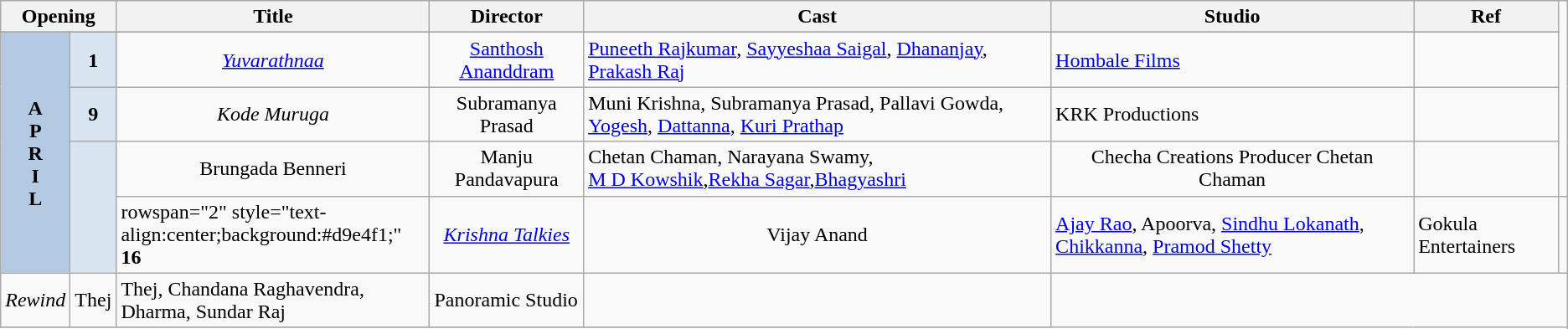<table class="wikitable sortable">
<tr>
<th colspan="2">Opening</th>
<th style="width:20%;">Title</th>
<th>Director</th>
<th>Cast</th>
<th>Studio</th>
<th>Ref</th>
</tr>
<tr>
</tr>
<tr April!>
<td rowspan="4" style="text-align:center; background:#b4cae3; textcolor:#000;"><strong>A<br>P<br>R<br>I<br>L</strong></td>
<td rowspan="1" style="text-align:center;background:#d9e4f1;"><strong>1</strong></td>
<td align="center"><em><a href='#'>Yuvarathnaa</a></em></td>
<td align="center"><a href='#'>Santhosh Ananddram</a></td>
<td><a href='#'>Puneeth Rajkumar</a>, <a href='#'>Sayyeshaa Saigal</a>, <a href='#'>Dhananjay</a>, <a href='#'>Prakash Raj</a></td>
<td><a href='#'>Hombale Films</a></td>
<td align="center"></td>
</tr>
<tr>
<td rowspan="1" style="text-align:center;background:#d9e4f1;"><strong>9</strong></td>
<td align="center"><em>Kode Muruga</em></td>
<td align="center">Subramanya Prasad</td>
<td>Muni Krishna, Subramanya Prasad, Pallavi Gowda, <a href='#'>Yogesh</a>, <a href='#'>Dattanna</a>, <a href='#'>Kuri Prathap</a></td>
<td>KRK Productions</td>
<td align="center"></td>
</tr>
<tr>
<td rowspan="2" style="text-align:center;background:#d9e4f1;"></td>
<td align="center">Brungada Benneri</td>
<td align="center">Manju Pandavapura</td>
<td>Chetan Chaman,  Narayana Swamy,<br><a href='#'>M D Kowshik</a>,<a href='#'>Rekha Sagar</a>,<a href='#'>Bhagyashri</a></td>
<td align="center">Checha Creations Producer Chetan Chaman</td>
<td align="center"></td>
</tr>
<tr>
<td>rowspan="2" style="text-align:center;background:#d9e4f1;"<br><strong>16</strong></td>
<td align="center"><em><a href='#'>Krishna Talkies</a></em></td>
<td align="center">Vijay Anand</td>
<td><a href='#'>Ajay Rao</a>, Apoorva, <a href='#'>Sindhu Lokanath</a>, <a href='#'>Chikkanna</a>, <a href='#'>Pramod Shetty</a></td>
<td>Gokula Entertainers</td>
<td align="center"></td>
</tr>
<tr>
<td align="center"><em>Rewind</em></td>
<td align="center">Thej</td>
<td>Thej, Chandana Raghavendra, Dharma, Sundar Raj</td>
<td>Panoramic Studio</td>
<td align="center"></td>
</tr>
<tr>
</tr>
</table>
